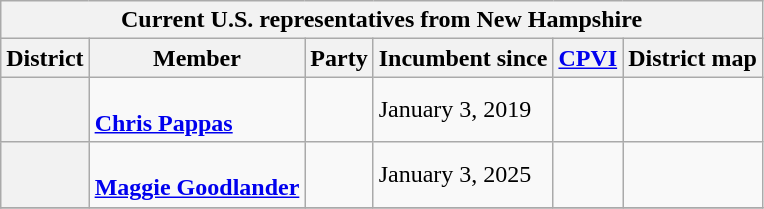<table class="wikitable sortable">
<tr>
<th colspan=6>Current U.S. representatives from New Hampshire</th>
</tr>
<tr>
<th>District</th>
<th>Member<br></th>
<th>Party</th>
<th data-sort-type="date">Incumbent since</th>
<th data-sort-type="number"><a href='#'>CPVI</a><br></th>
<th class="unsortable">District map</th>
</tr>
<tr>
<th></th>
<td data-sort-value="Pappas, Chris"><br><strong><a href='#'>Chris Pappas</a></strong><br></td>
<td></td>
<td>January 3, 2019</td>
<td></td>
<td></td>
</tr>
<tr>
<th></th>
<td data-sort-value="Goodlander, Maggie"><br><strong><a href='#'>Maggie Goodlander</a></strong><br></td>
<td></td>
<td>January 3, 2025</td>
<td></td>
<td></td>
</tr>
<tr>
</tr>
</table>
